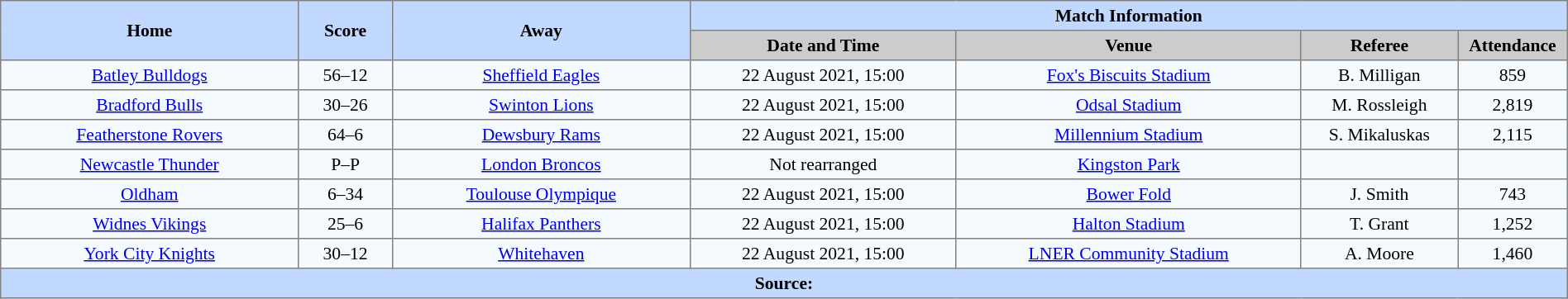<table border=1 style="border-collapse:collapse; font-size:90%; text-align:center;" cellpadding=3 cellspacing=0 width=100%>
<tr style="background:#c1d8ff;">
<th scope="col" rowspan=2 width=19%>Home</th>
<th scope="col" rowspan=2 width=6%>Score</th>
<th scope="col" rowspan=2 width=19%>Away</th>
<th colspan=6>Match Information</th>
</tr>
<tr style="background:#cccccc;">
<th scope="col" width=17%>Date and Time</th>
<th scope="col" width=22%>Venue</th>
<th scope="col" width=10%>Referee</th>
<th scope="col" width=7%>Attendance</th>
</tr>
<tr style="background:#f5faff;">
<td> <a href='#'>Batley Bulldogs</a></td>
<td>56–12</td>
<td> <a href='#'>Sheffield Eagles</a></td>
<td>22 August 2021, 15:00</td>
<td><a href='#'>Fox's Biscuits Stadium</a></td>
<td>B. Milligan</td>
<td>859</td>
</tr>
<tr style="background:#f5faff;">
<td> <a href='#'>Bradford Bulls</a></td>
<td>30–26</td>
<td> <a href='#'>Swinton Lions</a></td>
<td>22 August 2021, 15:00</td>
<td><a href='#'>Odsal Stadium</a></td>
<td>M. Rossleigh</td>
<td>2,819</td>
</tr>
<tr style="background:#f5faff;">
<td> <a href='#'>Featherstone Rovers</a></td>
<td>64–6</td>
<td> <a href='#'>Dewsbury Rams</a></td>
<td>22 August 2021, 15:00</td>
<td><a href='#'>Millennium Stadium</a></td>
<td>S. Mikaluskas</td>
<td>2,115</td>
</tr>
<tr style="background:#f5faff;">
<td> <a href='#'>Newcastle Thunder</a></td>
<td>P–P</td>
<td> <a href='#'>London Broncos</a></td>
<td>Not rearranged</td>
<td><a href='#'>Kingston Park</a></td>
<td></td>
<td></td>
</tr>
<tr style="background:#f5faff;">
<td> <a href='#'>Oldham</a></td>
<td>6–34</td>
<td> <a href='#'>Toulouse Olympique</a></td>
<td>22 August 2021, 15:00</td>
<td><a href='#'>Bower Fold</a></td>
<td>J. Smith</td>
<td>743</td>
</tr>
<tr style="background:#f5faff;">
<td> <a href='#'>Widnes Vikings</a></td>
<td>25–6</td>
<td> <a href='#'>Halifax Panthers</a></td>
<td>22 August 2021, 15:00</td>
<td><a href='#'>Halton Stadium</a></td>
<td>T. Grant</td>
<td>1,252</td>
</tr>
<tr style="background:#f5faff;">
<td> <a href='#'>York City Knights</a></td>
<td>30–12</td>
<td> <a href='#'>Whitehaven</a></td>
<td>22 August 2021, 15:00</td>
<td><a href='#'>LNER Community Stadium</a></td>
<td>A. Moore</td>
<td>1,460</td>
</tr>
<tr style="background:#c1d8ff;">
<th colspan=7>Source:</th>
</tr>
</table>
